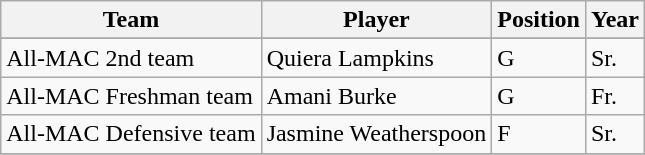<table class="wikitable" border="1">
<tr align=center>
<th style= >Team</th>
<th style= >Player</th>
<th style= >Position</th>
<th style= >Year</th>
</tr>
<tr align="center">
</tr>
<tr>
<td>All-MAC 2nd team</td>
<td>Quiera Lampkins</td>
<td>G</td>
<td>Sr.</td>
</tr>
<tr>
<td>All-MAC Freshman team</td>
<td>Amani Burke</td>
<td>G</td>
<td>Fr.</td>
</tr>
<tr>
<td>All-MAC Defensive team</td>
<td>Jasmine Weatherspoon</td>
<td>F</td>
<td>Sr.</td>
</tr>
<tr>
</tr>
</table>
